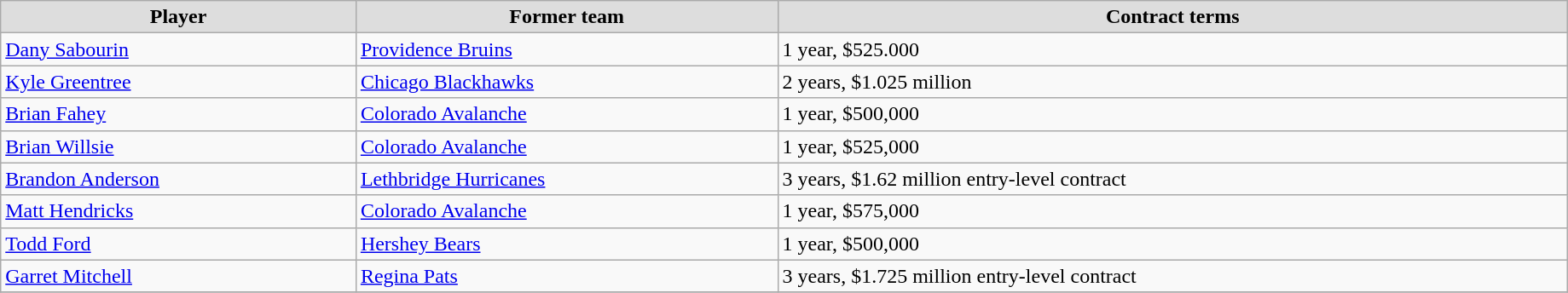<table class="wikitable" width=97%>
<tr align="center"  bgcolor="#dddddd">
<td><strong>Player</strong></td>
<td><strong>Former team</strong></td>
<td><strong>Contract terms</strong></td>
</tr>
<tr>
<td><a href='#'>Dany Sabourin</a></td>
<td><a href='#'>Providence Bruins</a></td>
<td>1 year, $525.000</td>
</tr>
<tr>
<td><a href='#'>Kyle Greentree</a></td>
<td><a href='#'>Chicago Blackhawks</a></td>
<td>2 years, $1.025 million</td>
</tr>
<tr>
<td><a href='#'>Brian Fahey</a></td>
<td><a href='#'>Colorado Avalanche</a></td>
<td>1 year, $500,000</td>
</tr>
<tr>
<td><a href='#'>Brian Willsie</a></td>
<td><a href='#'>Colorado Avalanche</a></td>
<td>1 year, $525,000</td>
</tr>
<tr>
<td><a href='#'>Brandon Anderson</a></td>
<td><a href='#'>Lethbridge Hurricanes</a></td>
<td>3 years, $1.62 million entry-level contract</td>
</tr>
<tr>
<td><a href='#'>Matt Hendricks</a></td>
<td><a href='#'>Colorado Avalanche</a></td>
<td>1 year, $575,000</td>
</tr>
<tr>
<td><a href='#'>Todd Ford</a></td>
<td><a href='#'>Hershey Bears</a></td>
<td>1 year, $500,000</td>
</tr>
<tr>
<td><a href='#'>Garret Mitchell</a></td>
<td><a href='#'>Regina Pats</a></td>
<td>3 years, $1.725 million entry-level contract</td>
</tr>
<tr>
</tr>
</table>
